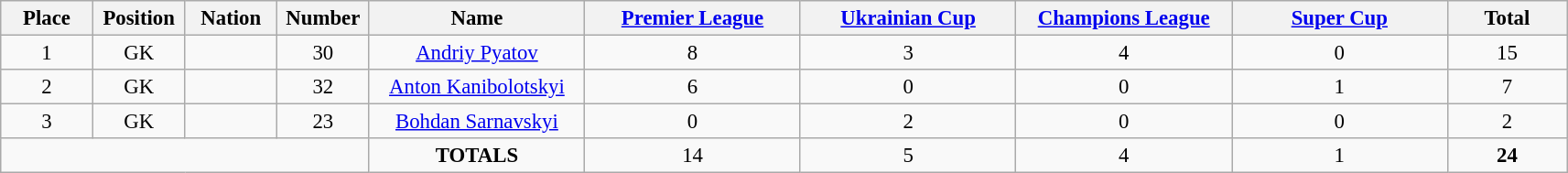<table class="wikitable" style="font-size: 95%; text-align: center;">
<tr>
<th width=60>Place</th>
<th width=60>Position</th>
<th width=60>Nation</th>
<th width=60>Number</th>
<th width=150>Name</th>
<th width=150><a href='#'>Premier League</a></th>
<th width=150><a href='#'>Ukrainian Cup</a></th>
<th width=150><a href='#'>Champions League</a></th>
<th width=150><a href='#'>Super Cup</a></th>
<th width=80>Total</th>
</tr>
<tr>
<td>1</td>
<td>GK</td>
<td></td>
<td>30</td>
<td><a href='#'>Andriy Pyatov</a></td>
<td>8</td>
<td>3</td>
<td>4</td>
<td>0</td>
<td>15</td>
</tr>
<tr>
<td>2</td>
<td>GK</td>
<td></td>
<td>32</td>
<td><a href='#'>Anton Kanibolotskyi</a></td>
<td>6</td>
<td>0</td>
<td>0</td>
<td>1</td>
<td>7</td>
</tr>
<tr>
<td>3</td>
<td>GK</td>
<td></td>
<td>23</td>
<td><a href='#'>Bohdan Sarnavskyi</a></td>
<td>0</td>
<td>2</td>
<td>0</td>
<td>0</td>
<td>2</td>
</tr>
<tr>
<td colspan="4"></td>
<td><strong>TOTALS</strong></td>
<td>14</td>
<td>5</td>
<td>4</td>
<td>1</td>
<td><strong>24</strong></td>
</tr>
</table>
